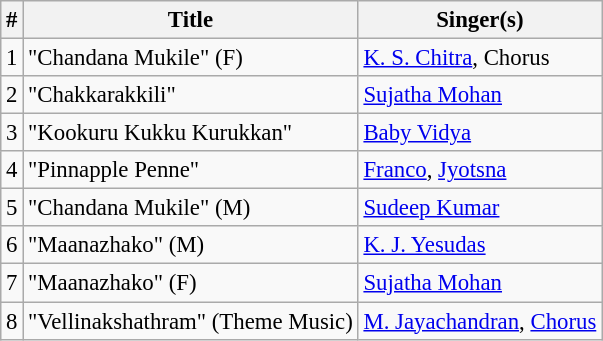<table class="wikitable" style="font-size:95%;">
<tr>
<th>#</th>
<th>Title</th>
<th>Singer(s)</th>
</tr>
<tr>
<td>1</td>
<td>"Chandana Mukile" (F)</td>
<td><a href='#'>K. S. Chitra</a>, Chorus</td>
</tr>
<tr>
<td>2</td>
<td>"Chakkarakkili"</td>
<td><a href='#'>Sujatha Mohan</a></td>
</tr>
<tr>
<td>3</td>
<td>"Kookuru Kukku Kurukkan"</td>
<td><a href='#'>Baby Vidya</a></td>
</tr>
<tr>
<td>4</td>
<td>"Pinnapple Penne"</td>
<td><a href='#'>Franco</a>, <a href='#'>Jyotsna</a></td>
</tr>
<tr>
<td>5</td>
<td>"Chandana Mukile" (M)</td>
<td><a href='#'>Sudeep Kumar</a></td>
</tr>
<tr>
<td>6</td>
<td>"Maanazhako" (M)</td>
<td><a href='#'>K. J. Yesudas</a></td>
</tr>
<tr>
<td>7</td>
<td>"Maanazhako" (F)</td>
<td><a href='#'>Sujatha Mohan</a></td>
</tr>
<tr>
<td>8</td>
<td>"Vellinakshathram" (Theme Music)</td>
<td><a href='#'>M. Jayachandran</a>, <a href='#'>Chorus</a></td>
</tr>
</table>
